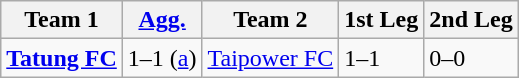<table class="wikitable">
<tr>
<th>Team 1</th>
<th><a href='#'>Agg.</a></th>
<th>Team 2</th>
<th>1st Leg</th>
<th>2nd Leg</th>
</tr>
<tr>
<td><strong><a href='#'>Tatung FC</a></strong></td>
<td>1–1 (<a href='#'>a</a>)</td>
<td><a href='#'>Taipower FC</a></td>
<td>1–1</td>
<td>0–0</td>
</tr>
</table>
